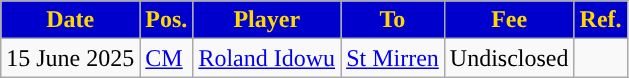<table class="wikitable plainrowheaders sortable">
<tr>
<th style="background:mediumblue;color:gold;">Date</th>
<th style="background:mediumblue;color:gold;">Pos.</th>
<th style="background:mediumblue;color:gold;">Player</th>
<th style="background:mediumblue;color:gold;">To</th>
<th style="background:mediumblue;color:gold;">Fee</th>
<th style="background:mediumblue;color:gold;">Ref.</th>
</tr>
<tr>
<td>15 June 2025</td>
<td><a href='#'>CM</a></td>
<td> <a href='#'>Roland Idowu</a></td>
<td> <a href='#'>St Mirren</a></td>
<td>Undisclosed</td>
<td></td>
</tr>
</table>
